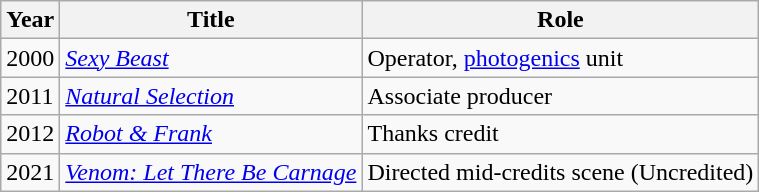<table class="wikitable">
<tr>
<th>Year</th>
<th>Title</th>
<th>Role</th>
</tr>
<tr>
<td>2000</td>
<td><em><a href='#'>Sexy Beast</a></em></td>
<td>Operator, <a href='#'>photogenics</a> unit</td>
</tr>
<tr>
<td>2011</td>
<td><em><a href='#'>Natural Selection</a></em></td>
<td>Associate producer</td>
</tr>
<tr>
<td>2012</td>
<td><em><a href='#'>Robot & Frank</a></em></td>
<td>Thanks credit</td>
</tr>
<tr>
<td>2021</td>
<td><em><a href='#'>Venom: Let There Be Carnage</a></em></td>
<td>Directed mid-credits scene (Uncredited)</td>
</tr>
</table>
